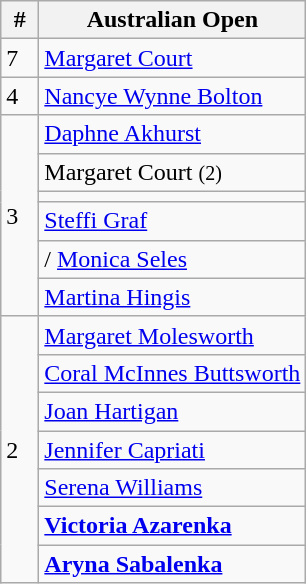<table class=wikitable>
<tr>
<th style="width:18px;">#</th>
<th>Australian Open</th>
</tr>
<tr>
<td>7</td>
<td> <a href='#'>Margaret Court</a></td>
</tr>
<tr>
<td>4</td>
<td> <a href='#'>Nancye Wynne Bolton</a></td>
</tr>
<tr>
<td rowspan="6">3</td>
<td> <a href='#'>Daphne Akhurst</a></td>
</tr>
<tr>
<td> Margaret Court <small>(2)</small></td>
</tr>
<tr>
<td></td>
</tr>
<tr>
<td> <a href='#'>Steffi Graf</a></td>
</tr>
<tr>
<td>/ <a href='#'>Monica Seles</a></td>
</tr>
<tr>
<td> <a href='#'>Martina Hingis</a></td>
</tr>
<tr>
<td rowspan="7">2</td>
<td> <a href='#'>Margaret Molesworth</a></td>
</tr>
<tr>
<td> <a href='#'>Coral McInnes Buttsworth</a></td>
</tr>
<tr>
<td> <a href='#'>Joan Hartigan</a></td>
</tr>
<tr>
<td> <a href='#'>Jennifer Capriati</a></td>
</tr>
<tr>
<td> <a href='#'>Serena Williams</a></td>
</tr>
<tr>
<td> <strong><a href='#'>Victoria Azarenka</a></strong></td>
</tr>
<tr>
<td> <strong><a href='#'>Aryna Sabalenka</a></strong></td>
</tr>
</table>
